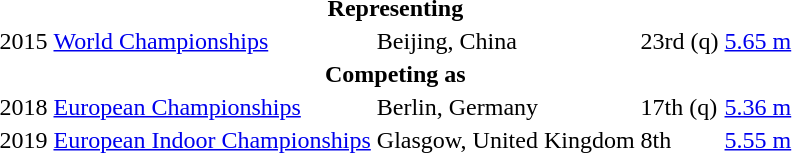<table>
<tr>
<th colspan="6">Representing </th>
</tr>
<tr>
<td>2015</td>
<td><a href='#'>World Championships</a></td>
<td>Beijing, China</td>
<td>23rd (q)</td>
<td><a href='#'>5.65 m</a></td>
</tr>
<tr>
<th colspan="6">Competing as </th>
</tr>
<tr>
<td>2018</td>
<td><a href='#'>European Championships</a></td>
<td>Berlin, Germany</td>
<td>17th (q)</td>
<td><a href='#'>5.36 m</a></td>
</tr>
<tr>
<td>2019</td>
<td><a href='#'>European Indoor Championships</a></td>
<td>Glasgow, United Kingdom</td>
<td>8th</td>
<td><a href='#'>5.55 m</a></td>
</tr>
</table>
